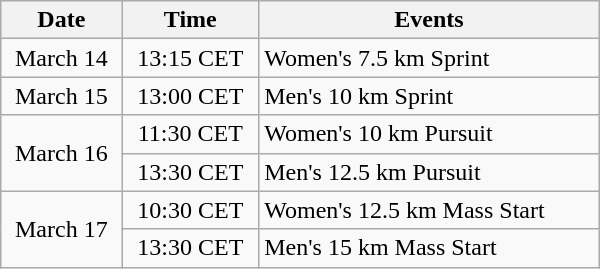<table class="wikitable" style="text-align: center" width="400">
<tr>
<th>Date</th>
<th>Time</th>
<th>Events</th>
</tr>
<tr>
<td>March 14</td>
<td>13:15 CET</td>
<td style="text-align: left">Women's 7.5 km Sprint</td>
</tr>
<tr>
<td>March 15</td>
<td>13:00 CET</td>
<td style="text-align: left">Men's 10 km Sprint</td>
</tr>
<tr>
<td rowspan=2>March 16</td>
<td>11:30 CET</td>
<td style="text-align: left">Women's 10 km Pursuit</td>
</tr>
<tr>
<td>13:30 CET</td>
<td style="text-align: left">Men's 12.5 km Pursuit</td>
</tr>
<tr>
<td rowspan=2>March 17</td>
<td>10:30 CET</td>
<td style="text-align: left">Women's 12.5 km Mass Start</td>
</tr>
<tr>
<td>13:30 CET</td>
<td style="text-align: left">Men's 15 km Mass Start</td>
</tr>
</table>
